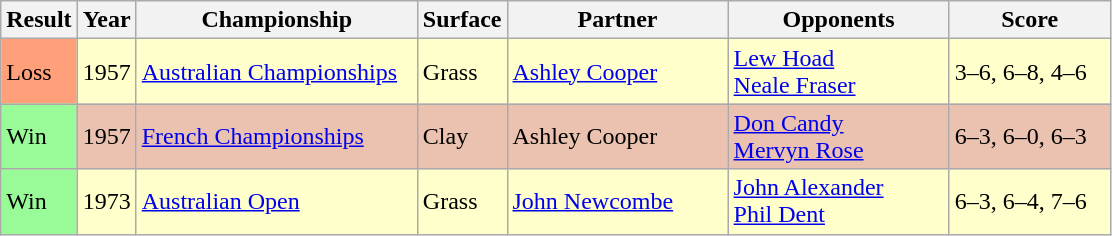<table class="sortable wikitable">
<tr>
<th style="width:40px">Result</th>
<th style="width:30px">Year</th>
<th style="width:180px">Championship</th>
<th style="width:50px">Surface</th>
<th style="width:140px">Partner</th>
<th style="width:140px">Opponents</th>
<th style="width:100px" class="unsortable">Score</th>
</tr>
<tr style="background:#ffc;">
<td style="background:#ffa07a;">Loss</td>
<td>1957</td>
<td><a href='#'>Australian Championships</a></td>
<td>Grass</td>
<td> <a href='#'>Ashley Cooper</a></td>
<td> <a href='#'>Lew Hoad</a> <br>  <a href='#'>Neale Fraser</a></td>
<td>3–6, 6–8, 4–6</td>
</tr>
<tr style="background:#ebc2af;">
<td style="background:#98fb98;">Win</td>
<td>1957</td>
<td><a href='#'>French Championships</a></td>
<td>Clay</td>
<td> Ashley Cooper</td>
<td> <a href='#'>Don Candy</a> <br>  <a href='#'>Mervyn Rose</a></td>
<td>6–3, 6–0, 6–3</td>
</tr>
<tr style="background:#ffc;">
<td style="background:#98fb98;">Win</td>
<td>1973</td>
<td><a href='#'>Australian Open</a></td>
<td>Grass</td>
<td> <a href='#'>John Newcombe</a></td>
<td> <a href='#'>John Alexander</a> <br>  <a href='#'>Phil Dent</a></td>
<td>6–3, 6–4, 7–6</td>
</tr>
</table>
